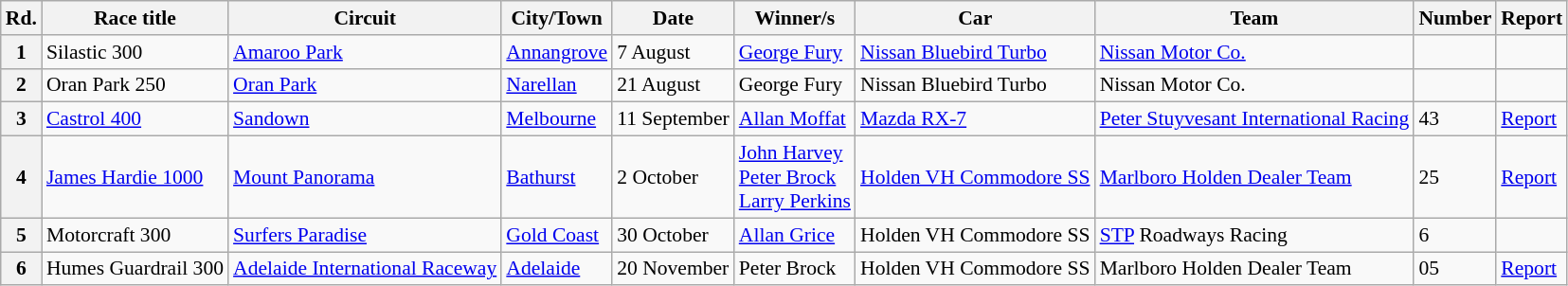<table class="wikitable" style="font-size: 90%">
<tr>
<th>Rd.</th>
<th>Race title</th>
<th>Circuit</th>
<th>City/Town</th>
<th>Date</th>
<th>Winner/s</th>
<th>Car</th>
<th>Team</th>
<th>Number</th>
<th>Report</th>
</tr>
<tr>
<th>1</th>
<td>Silastic 300</td>
<td><a href='#'>Amaroo Park</a></td>
<td><a href='#'>Annangrove</a></td>
<td>7 August</td>
<td> <a href='#'>George Fury</a></td>
<td><a href='#'>Nissan Bluebird Turbo</a></td>
<td><a href='#'>Nissan Motor Co.</a></td>
<td></td>
<td></td>
</tr>
<tr>
<th>2</th>
<td>Oran Park 250</td>
<td><a href='#'>Oran Park</a></td>
<td><a href='#'>Narellan</a></td>
<td>21 August</td>
<td> George Fury</td>
<td>Nissan Bluebird Turbo</td>
<td>Nissan Motor Co.</td>
<td></td>
<td></td>
</tr>
<tr>
<th>3</th>
<td><a href='#'>Castrol 400</a></td>
<td><a href='#'>Sandown</a></td>
<td><a href='#'>Melbourne</a></td>
<td>11 September</td>
<td> <a href='#'>Allan Moffat</a></td>
<td><a href='#'>Mazda RX-7</a></td>
<td><a href='#'>Peter Stuyvesant International Racing</a></td>
<td>43</td>
<td><a href='#'>Report</a></td>
</tr>
<tr>
<th>4</th>
<td><a href='#'>James Hardie 1000</a></td>
<td><a href='#'>Mount Panorama</a></td>
<td><a href='#'>Bathurst</a></td>
<td>2 October</td>
<td> <a href='#'>John Harvey</a><br> <a href='#'>Peter Brock</a><br> <a href='#'>Larry Perkins</a></td>
<td><a href='#'>Holden VH Commodore SS</a></td>
<td><a href='#'>Marlboro Holden Dealer Team</a></td>
<td>25</td>
<td><a href='#'>Report</a></td>
</tr>
<tr>
<th>5</th>
<td>Motorcraft 300</td>
<td><a href='#'>Surfers Paradise</a></td>
<td><a href='#'>Gold Coast</a></td>
<td>30 October</td>
<td> <a href='#'>Allan Grice</a></td>
<td>Holden VH Commodore SS</td>
<td><a href='#'>STP</a> Roadways Racing</td>
<td>6</td>
<td></td>
</tr>
<tr>
<th>6</th>
<td>Humes Guardrail 300</td>
<td><a href='#'>Adelaide International Raceway</a></td>
<td><a href='#'>Adelaide</a></td>
<td>20 November</td>
<td> Peter Brock</td>
<td>Holden VH Commodore SS</td>
<td>Marlboro Holden Dealer Team</td>
<td>05</td>
<td><a href='#'>Report</a></td>
</tr>
</table>
